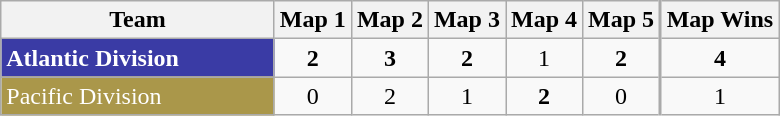<table class="wikitable" style="text-align:center">
<tr>
<th style="width:175px">Team</th>
<th>Map 1</th>
<th>Map 2</th>
<th>Map 3</th>
<th>Map 4</th>
<th style="border-right:2px solid#AAA">Map 5</th>
<th>Map Wins</th>
</tr>
<tr>
<td style="text-align:left; background:#3a3ba5; color:white;"><strong>Atlantic Division</strong></td>
<td><strong>2</strong></td>
<td><strong>3</strong></td>
<td><strong>2</strong></td>
<td>1</td>
<td style="border-right:2px solid#AAA"><strong>2</strong></td>
<td><strong>4</strong></td>
</tr>
<tr>
<td style="text-align:left; background:#aa974a; color:white;">Pacific Division</td>
<td>0</td>
<td>2</td>
<td>1</td>
<td><strong>2</strong></td>
<td style="border-right:2px solid#AAA">0</td>
<td>1</td>
</tr>
</table>
